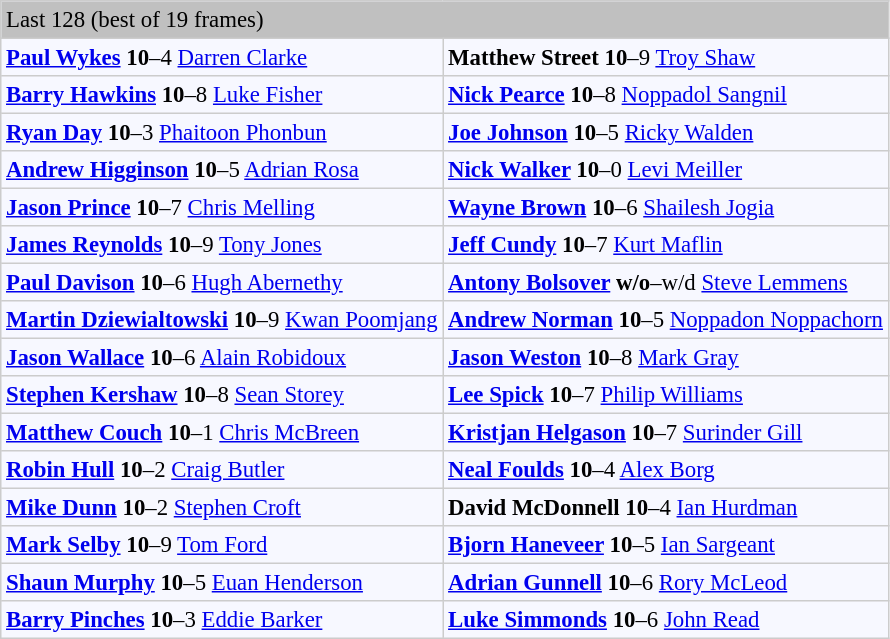<table cellpadding="3" cellspacing="0" border="1" style="background:#f7f8ff; font-size:95%; border:#ccc solid 1px; border-collapse:collapse;">
<tr>
<td colspan="2"; style="background:silver">Last 128 (best of 19 frames)</td>
</tr>
<tr>
<td><strong> <a href='#'>Paul Wykes</a> 10</strong>–4  <a href='#'>Darren Clarke</a></td>
<td><strong> Matthew Street 10</strong>–9  <a href='#'>Troy Shaw</a></td>
</tr>
<tr>
<td><strong> <a href='#'>Barry Hawkins</a> 10</strong>–8  <a href='#'>Luke Fisher</a></td>
<td><strong> <a href='#'>Nick Pearce</a> 10</strong>–8  <a href='#'>Noppadol Sangnil</a></td>
</tr>
<tr>
<td><strong> <a href='#'>Ryan Day</a> 10</strong>–3  <a href='#'>Phaitoon Phonbun</a></td>
<td><strong> <a href='#'>Joe Johnson</a> 10</strong>–5  <a href='#'>Ricky Walden</a></td>
</tr>
<tr>
<td><strong> <a href='#'>Andrew Higginson</a> 10</strong>–5  <a href='#'>Adrian Rosa</a></td>
<td><strong> <a href='#'>Nick Walker</a> 10</strong>–0  <a href='#'>Levi Meiller</a></td>
</tr>
<tr>
<td><strong> <a href='#'>Jason Prince</a> 10</strong>–7  <a href='#'>Chris Melling</a></td>
<td><strong> <a href='#'>Wayne Brown</a> 10</strong>–6  <a href='#'>Shailesh Jogia</a></td>
</tr>
<tr>
<td><strong> <a href='#'>James Reynolds</a> 10</strong>–9  <a href='#'>Tony Jones</a></td>
<td><strong> <a href='#'>Jeff Cundy</a> 10</strong>–7  <a href='#'>Kurt Maflin</a></td>
</tr>
<tr>
<td><strong> <a href='#'>Paul Davison</a> 10</strong>–6  <a href='#'>Hugh Abernethy</a></td>
<td><strong> <a href='#'>Antony Bolsover</a> w/o</strong>–w/d  <a href='#'>Steve Lemmens</a></td>
</tr>
<tr>
<td><strong> <a href='#'>Martin Dziewialtowski</a> 10</strong>–9  <a href='#'>Kwan Poomjang</a></td>
<td><strong> <a href='#'>Andrew Norman</a> 10</strong>–5  <a href='#'>Noppadon Noppachorn</a></td>
</tr>
<tr>
<td><strong> <a href='#'>Jason Wallace</a> 10</strong>–6  <a href='#'>Alain Robidoux</a></td>
<td><strong> <a href='#'>Jason Weston</a> 10</strong>–8  <a href='#'>Mark Gray</a></td>
</tr>
<tr>
<td><strong> <a href='#'>Stephen Kershaw</a> 10</strong>–8  <a href='#'>Sean Storey</a></td>
<td><strong> <a href='#'>Lee Spick</a> 10</strong>–7  <a href='#'>Philip Williams</a></td>
</tr>
<tr>
<td><strong> <a href='#'>Matthew Couch</a> 10</strong>–1  <a href='#'>Chris McBreen</a></td>
<td><strong> <a href='#'>Kristjan Helgason</a> 10</strong>–7  <a href='#'>Surinder Gill</a></td>
</tr>
<tr>
<td><strong> <a href='#'>Robin Hull</a> 10</strong>–2  <a href='#'>Craig Butler</a></td>
<td><strong> <a href='#'>Neal Foulds</a> 10</strong>–4  <a href='#'>Alex Borg</a></td>
</tr>
<tr>
<td><strong> <a href='#'>Mike Dunn</a> 10</strong>–2  <a href='#'>Stephen Croft</a></td>
<td><strong> David McDonnell 10</strong>–4  <a href='#'>Ian Hurdman</a></td>
</tr>
<tr>
<td><strong> <a href='#'>Mark Selby</a> 10</strong>–9  <a href='#'>Tom Ford</a></td>
<td><strong> <a href='#'>Bjorn Haneveer</a> 10</strong>–5  <a href='#'>Ian Sargeant</a></td>
</tr>
<tr>
<td><strong> <a href='#'>Shaun Murphy</a> 10</strong>–5  <a href='#'>Euan Henderson</a></td>
<td><strong> <a href='#'>Adrian Gunnell</a> 10</strong>–6  <a href='#'>Rory McLeod</a></td>
</tr>
<tr>
<td><strong> <a href='#'>Barry Pinches</a> 10</strong>–3  <a href='#'>Eddie Barker</a></td>
<td><strong> <a href='#'>Luke Simmonds</a> 10</strong>–6  <a href='#'>John Read</a></td>
</tr>
</table>
